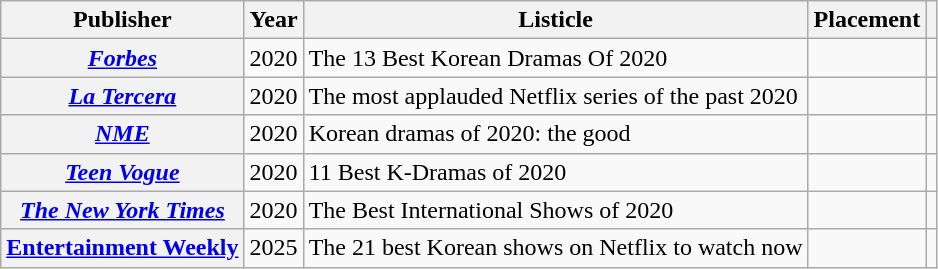<table class="wikitable plainrowheaders sortable">
<tr>
<th scope="col">Publisher</th>
<th scope="col">Year</th>
<th scope="col">Listicle</th>
<th scope="col">Placement</th>
<th scope="col" class="unsortable"></th>
</tr>
<tr>
<th scope="row"><em><a href='#'>Forbes</a></em></th>
<td>2020</td>
<td>The 13 Best Korean Dramas Of 2020</td>
<td></td>
<td style="text-align:center;"></td>
</tr>
<tr>
<th scope="row"><em><a href='#'>La Tercera</a></em></th>
<td>2020</td>
<td>The most applauded Netflix series of the past 2020</td>
<td></td>
<td style="text-align:center;"></td>
</tr>
<tr>
<th scope="row"><em><a href='#'>NME</a></em></th>
<td>2020</td>
<td>Korean dramas of 2020: the good</td>
<td></td>
<td style="text-align:center;"></td>
</tr>
<tr>
<th scope="row"><em><a href='#'>Teen Vogue</a></em></th>
<td>2020</td>
<td>11 Best K-Dramas of 2020</td>
<td></td>
<td style="text-align:center;"></td>
</tr>
<tr>
<th scope="row"><em><a href='#'>The New York Times</a></em></th>
<td>2020</td>
<td>The Best International Shows of 2020</td>
<td></td>
<td style="text-align:center;"></td>
</tr>
<tr>
<th scope="row"><a href='#'>Entertainment Weekly</a></th>
<td>2025</td>
<td>The 21 best Korean shows on Netflix to watch now</td>
<td></td>
<td></td>
</tr>
</table>
